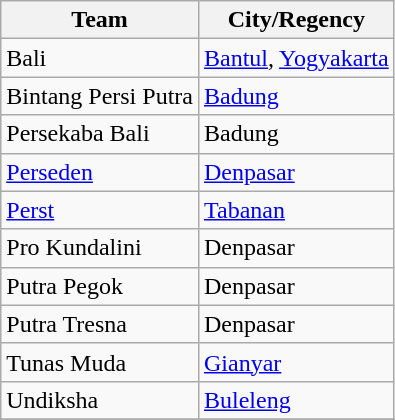<table class="wikitable sortable">
<tr>
<th>Team</th>
<th>City/Regency</th>
</tr>
<tr>
<td>Bali</td>
<td><a href='#'>Bantul</a>, <a href='#'>Yogyakarta</a></td>
</tr>
<tr>
<td>Bintang Persi Putra</td>
<td><a href='#'>Badung</a></td>
</tr>
<tr>
<td>Persekaba Bali</td>
<td>Badung</td>
</tr>
<tr>
<td><a href='#'>Perseden</a></td>
<td><a href='#'>Denpasar</a></td>
</tr>
<tr>
<td><a href='#'>Perst</a></td>
<td><a href='#'>Tabanan</a></td>
</tr>
<tr>
<td>Pro Kundalini</td>
<td>Denpasar</td>
</tr>
<tr>
<td>Putra Pegok</td>
<td>Denpasar</td>
</tr>
<tr>
<td>Putra Tresna</td>
<td>Denpasar</td>
</tr>
<tr>
<td>Tunas Muda</td>
<td><a href='#'>Gianyar</a></td>
</tr>
<tr>
<td>Undiksha</td>
<td><a href='#'>Buleleng</a></td>
</tr>
<tr>
</tr>
</table>
